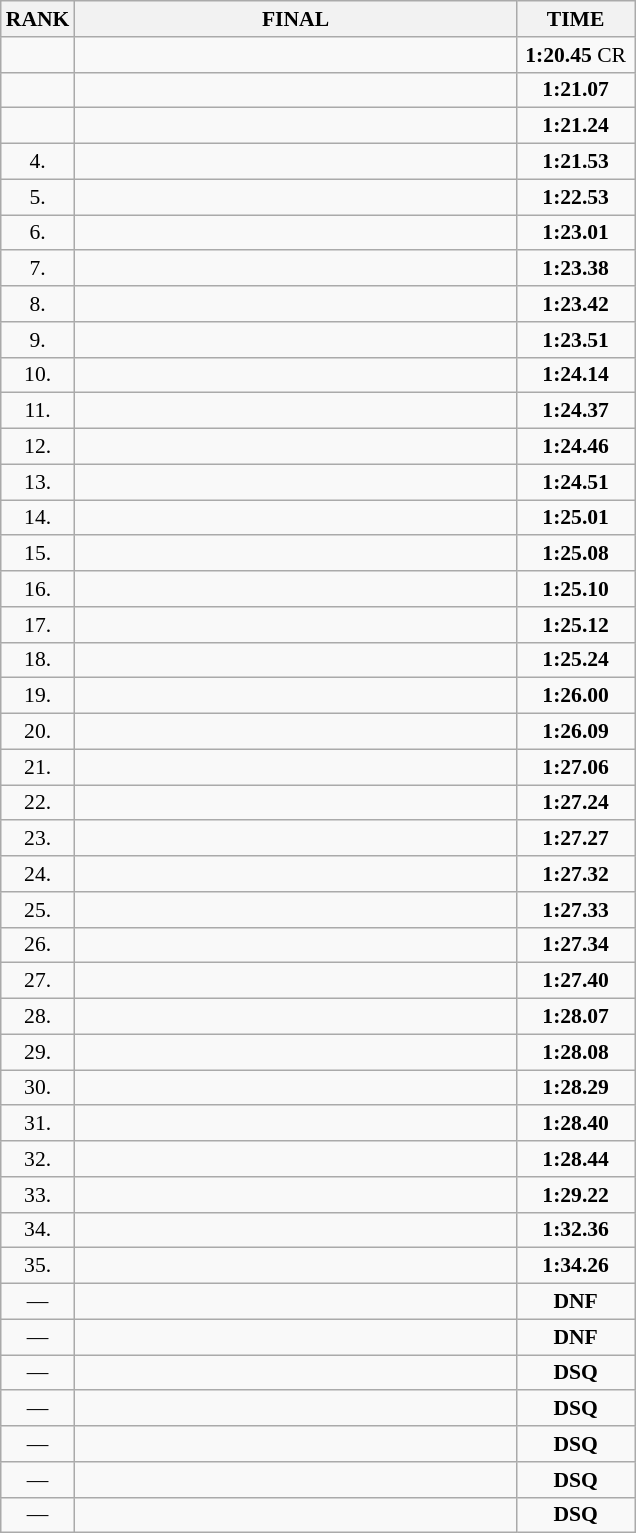<table class="wikitable" style="border-collapse: collapse; font-size: 90%;">
<tr>
<th>RANK</th>
<th style="width: 20em">FINAL</th>
<th style="width: 5em">TIME</th>
</tr>
<tr>
<td align="center"></td>
<td></td>
<td align="center"><strong>1:20.45</strong> CR</td>
</tr>
<tr>
<td align="center"></td>
<td></td>
<td align="center"><strong>1:21.07</strong></td>
</tr>
<tr>
<td align="center"></td>
<td></td>
<td align="center"><strong>1:21.24</strong></td>
</tr>
<tr>
<td align="center">4.</td>
<td></td>
<td align="center"><strong>1:21.53</strong></td>
</tr>
<tr>
<td align="center">5.</td>
<td></td>
<td align="center"><strong>1:22.53</strong></td>
</tr>
<tr>
<td align="center">6.</td>
<td></td>
<td align="center"><strong>1:23.01</strong></td>
</tr>
<tr>
<td align="center">7.</td>
<td></td>
<td align="center"><strong>1:23.38</strong></td>
</tr>
<tr>
<td align="center">8.</td>
<td></td>
<td align="center"><strong>1:23.42</strong></td>
</tr>
<tr>
<td align="center">9.</td>
<td></td>
<td align="center"><strong>1:23.51</strong></td>
</tr>
<tr>
<td align="center">10.</td>
<td></td>
<td align="center"><strong>1:24.14</strong></td>
</tr>
<tr>
<td align="center">11.</td>
<td></td>
<td align="center"><strong>1:24.37</strong></td>
</tr>
<tr>
<td align="center">12.</td>
<td></td>
<td align="center"><strong>1:24.46</strong></td>
</tr>
<tr>
<td align="center">13.</td>
<td></td>
<td align="center"><strong>1:24.51</strong></td>
</tr>
<tr>
<td align="center">14.</td>
<td></td>
<td align="center"><strong>1:25.01</strong></td>
</tr>
<tr>
<td align="center">15.</td>
<td></td>
<td align="center"><strong>1:25.08</strong></td>
</tr>
<tr>
<td align="center">16.</td>
<td></td>
<td align="center"><strong>1:25.10</strong></td>
</tr>
<tr>
<td align="center">17.</td>
<td></td>
<td align="center"><strong>1:25.12</strong></td>
</tr>
<tr>
<td align="center">18.</td>
<td></td>
<td align="center"><strong>1:25.24</strong></td>
</tr>
<tr>
<td align="center">19.</td>
<td></td>
<td align="center"><strong>1:26.00</strong></td>
</tr>
<tr>
<td align="center">20.</td>
<td></td>
<td align="center"><strong>1:26.09</strong></td>
</tr>
<tr>
<td align="center">21.</td>
<td></td>
<td align="center"><strong>1:27.06</strong></td>
</tr>
<tr>
<td align="center">22.</td>
<td></td>
<td align="center"><strong>1:27.24</strong></td>
</tr>
<tr>
<td align="center">23.</td>
<td></td>
<td align="center"><strong>1:27.27</strong></td>
</tr>
<tr>
<td align="center">24.</td>
<td></td>
<td align="center"><strong>1:27.32</strong></td>
</tr>
<tr>
<td align="center">25.</td>
<td></td>
<td align="center"><strong>1:27.33</strong></td>
</tr>
<tr>
<td align="center">26.</td>
<td></td>
<td align="center"><strong>1:27.34</strong></td>
</tr>
<tr>
<td align="center">27.</td>
<td></td>
<td align="center"><strong>1:27.40</strong></td>
</tr>
<tr>
<td align="center">28.</td>
<td></td>
<td align="center"><strong>1:28.07</strong></td>
</tr>
<tr>
<td align="center">29.</td>
<td></td>
<td align="center"><strong>1:28.08</strong></td>
</tr>
<tr>
<td align="center">30.</td>
<td></td>
<td align="center"><strong>1:28.29</strong></td>
</tr>
<tr>
<td align="center">31.</td>
<td></td>
<td align="center"><strong>1:28.40</strong></td>
</tr>
<tr>
<td align="center">32.</td>
<td></td>
<td align="center"><strong>1:28.44</strong></td>
</tr>
<tr>
<td align="center">33.</td>
<td></td>
<td align="center"><strong>1:29.22</strong></td>
</tr>
<tr>
<td align="center">34.</td>
<td></td>
<td align="center"><strong>1:32.36</strong></td>
</tr>
<tr>
<td align="center">35.</td>
<td></td>
<td align="center"><strong>1:34.26</strong></td>
</tr>
<tr>
<td align="center">—</td>
<td></td>
<td align="center"><strong>DNF</strong></td>
</tr>
<tr>
<td align="center">—</td>
<td></td>
<td align="center"><strong>DNF</strong></td>
</tr>
<tr>
<td align="center">—</td>
<td></td>
<td align="center"><strong>DSQ</strong></td>
</tr>
<tr>
<td align="center">—</td>
<td></td>
<td align="center"><strong>DSQ</strong></td>
</tr>
<tr>
<td align="center">—</td>
<td></td>
<td align="center"><strong>DSQ</strong></td>
</tr>
<tr>
<td align="center">—</td>
<td></td>
<td align="center"><strong>DSQ</strong></td>
</tr>
<tr>
<td align="center">—</td>
<td></td>
<td align="center"><strong>DSQ</strong></td>
</tr>
</table>
